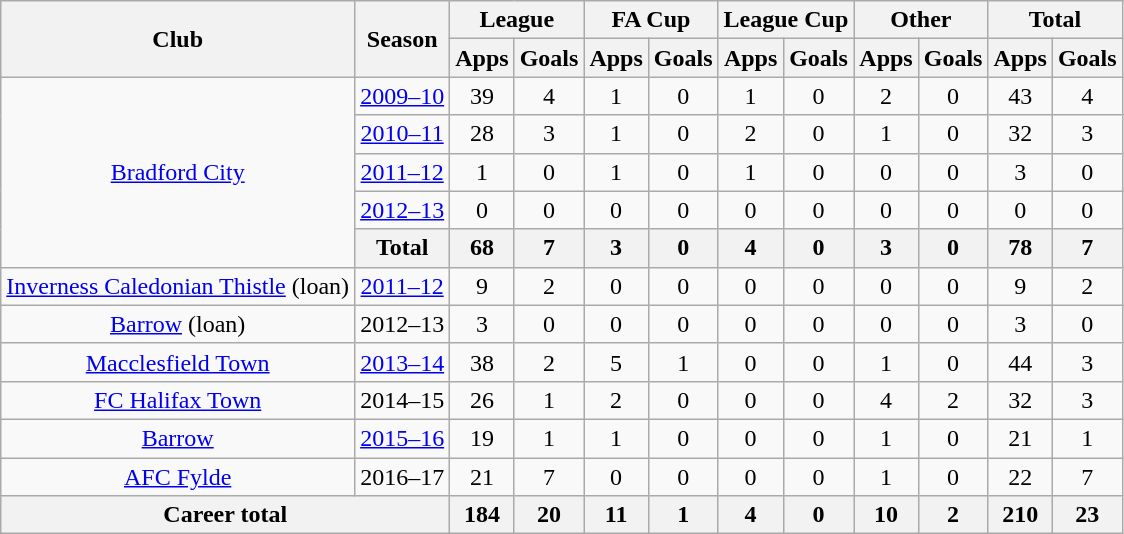<table class="wikitable" style="text-align: center;">
<tr>
<th rowspan="2">Club</th>
<th rowspan="2">Season</th>
<th colspan="2">League</th>
<th colspan="2">FA Cup</th>
<th colspan="2">League Cup</th>
<th colspan="2">Other</th>
<th colspan="2">Total</th>
</tr>
<tr>
<th>Apps</th>
<th>Goals</th>
<th>Apps</th>
<th>Goals</th>
<th>Apps</th>
<th>Goals</th>
<th>Apps</th>
<th>Goals</th>
<th>Apps</th>
<th>Goals</th>
</tr>
<tr>
<td rowspan="5" valign="center"><a href='#'>Bradford City</a></td>
<td><a href='#'>2009–10</a></td>
<td>39</td>
<td>4</td>
<td>1</td>
<td>0</td>
<td>1</td>
<td>0</td>
<td>2</td>
<td>0</td>
<td>43</td>
<td>4</td>
</tr>
<tr>
<td><a href='#'>2010–11</a></td>
<td>28</td>
<td>3</td>
<td>1</td>
<td>0</td>
<td>2</td>
<td>0</td>
<td>1</td>
<td>0</td>
<td>32</td>
<td>3</td>
</tr>
<tr>
<td><a href='#'>2011–12</a></td>
<td>1</td>
<td>0</td>
<td>1</td>
<td>0</td>
<td>1</td>
<td>0</td>
<td>0</td>
<td>0</td>
<td>3</td>
<td>0</td>
</tr>
<tr>
<td><a href='#'>2012–13</a></td>
<td>0</td>
<td>0</td>
<td>0</td>
<td>0</td>
<td>0</td>
<td>0</td>
<td>0</td>
<td>0</td>
<td>0</td>
<td>0</td>
</tr>
<tr>
<th>Total</th>
<th>68</th>
<th>7</th>
<th>3</th>
<th>0</th>
<th>4</th>
<th>0</th>
<th>3</th>
<th>0</th>
<th>78</th>
<th>7</th>
</tr>
<tr>
<td rowspan="1" valign="center"><a href='#'>Inverness Caledonian Thistle</a> (loan)</td>
<td><a href='#'>2011–12</a></td>
<td>9</td>
<td>2</td>
<td>0</td>
<td>0</td>
<td>0</td>
<td>0</td>
<td>0</td>
<td>0</td>
<td>9</td>
<td>2</td>
</tr>
<tr>
<td rowspan="1" valign="center"><a href='#'>Barrow</a> (loan)</td>
<td>2012–13</td>
<td>3</td>
<td>0</td>
<td>0</td>
<td>0</td>
<td>0</td>
<td>0</td>
<td>0</td>
<td>0</td>
<td>3</td>
<td>0</td>
</tr>
<tr>
<td rowspan="1" valign="center"><a href='#'>Macclesfield Town</a></td>
<td><a href='#'>2013–14</a></td>
<td>38</td>
<td>2</td>
<td>5</td>
<td>1</td>
<td>0</td>
<td>0</td>
<td>1</td>
<td>0</td>
<td>44</td>
<td>3</td>
</tr>
<tr>
<td rowspan="1" valign="center"><a href='#'>FC Halifax Town</a></td>
<td>2014–15</td>
<td>26</td>
<td>1</td>
<td>2</td>
<td>0</td>
<td>0</td>
<td>0</td>
<td>4</td>
<td>2</td>
<td>32</td>
<td>3</td>
</tr>
<tr>
<td rowspan="1" valign="center"><a href='#'>Barrow</a></td>
<td><a href='#'>2015–16</a></td>
<td>19</td>
<td>1</td>
<td>1</td>
<td>0</td>
<td>0</td>
<td>0</td>
<td>1</td>
<td>0</td>
<td>21</td>
<td>1</td>
</tr>
<tr>
<td rowspan="1" valign="center"><a href='#'>AFC Fylde</a></td>
<td>2016–17</td>
<td>21</td>
<td>7</td>
<td>0</td>
<td>0</td>
<td>0</td>
<td>0</td>
<td>1</td>
<td>0</td>
<td>22</td>
<td>7</td>
</tr>
<tr>
<th colspan="2">Career total</th>
<th>184</th>
<th>20</th>
<th>11</th>
<th>1</th>
<th>4</th>
<th>0</th>
<th>10</th>
<th>2</th>
<th>210</th>
<th>23</th>
</tr>
</table>
